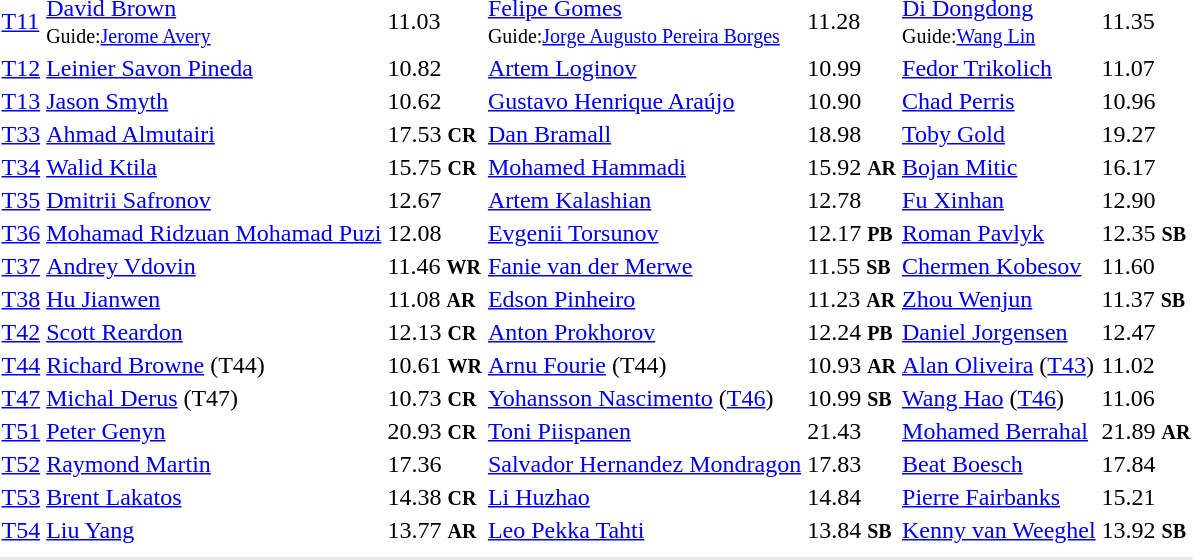<table>
<tr>
<td><a href='#'>T11</a></td>
<td><a href='#'>David Brown</a><br><small>Guide:<a href='#'>Jerome Avery</a></small><br></td>
<td>11.03</td>
<td><a href='#'>Felipe Gomes</a><br><small>Guide:<a href='#'>Jorge Augusto Pereira Borges</a></small><br></td>
<td>11.28</td>
<td><a href='#'>Di Dongdong</a><br><small>Guide:<a href='#'>Wang Lin</a></small><br></td>
<td>11.35</td>
</tr>
<tr>
<td><a href='#'>T12</a></td>
<td><a href='#'>Leinier Savon Pineda</a><br></td>
<td>10.82</td>
<td><a href='#'>Artem Loginov</a><br></td>
<td>10.99</td>
<td><a href='#'>Fedor Trikolich</a><br></td>
<td>11.07</td>
</tr>
<tr>
<td><a href='#'>T13</a></td>
<td><a href='#'>Jason Smyth</a><br></td>
<td>10.62</td>
<td><a href='#'>Gustavo Henrique Araújo</a><br></td>
<td>10.90</td>
<td><a href='#'>Chad Perris</a><br></td>
<td>10.96</td>
</tr>
<tr>
<td><a href='#'>T33</a></td>
<td><a href='#'>Ahmad Almutairi</a><br></td>
<td>17.53 <small><strong>CR</strong></small></td>
<td><a href='#'>Dan Bramall</a><br></td>
<td>18.98</td>
<td><a href='#'>Toby Gold</a><br></td>
<td>19.27</td>
</tr>
<tr>
<td><a href='#'>T34</a></td>
<td><a href='#'>Walid Ktila</a><br></td>
<td>15.75 <small><strong>CR</strong></small></td>
<td><a href='#'>Mohamed Hammadi</a><br></td>
<td>15.92 <small><strong>AR</strong></small></td>
<td><a href='#'>Bojan Mitic</a><br></td>
<td>16.17</td>
</tr>
<tr>
<td><a href='#'>T35</a></td>
<td><a href='#'>Dmitrii Safronov</a><br></td>
<td>12.67</td>
<td><a href='#'>Artem Kalashian</a><br></td>
<td>12.78</td>
<td><a href='#'>Fu Xinhan</a><br></td>
<td>12.90</td>
</tr>
<tr>
<td><a href='#'>T36</a></td>
<td><a href='#'>Mohamad Ridzuan Mohamad Puzi</a><br></td>
<td>12.08</td>
<td><a href='#'>Evgenii Torsunov</a><br></td>
<td>12.17 <small><strong>PB</strong></small></td>
<td><a href='#'>Roman Pavlyk</a><br></td>
<td>12.35 <small><strong>SB</strong></small></td>
</tr>
<tr>
<td><a href='#'>T37</a></td>
<td><a href='#'>Andrey Vdovin</a><br></td>
<td>11.46  <small><strong>WR</strong></small></td>
<td><a href='#'>Fanie van der Merwe</a><br></td>
<td>11.55 <small><strong>SB</strong></small></td>
<td><a href='#'>Chermen Kobesov</a><br></td>
<td>11.60</td>
</tr>
<tr>
<td><a href='#'>T38</a></td>
<td><a href='#'>Hu Jianwen</a><br></td>
<td>11.08 <small><strong>AR</strong></small></td>
<td><a href='#'>Edson Pinheiro</a><br></td>
<td>11.23 <small><strong>AR</strong></small></td>
<td><a href='#'>Zhou Wenjun</a><br></td>
<td>11.37  <small><strong>SB</strong></small></td>
</tr>
<tr>
<td><a href='#'>T42</a></td>
<td><a href='#'>Scott Reardon</a><br></td>
<td>12.13 <small><strong>CR</strong></small></td>
<td><a href='#'>Anton Prokhorov</a><br></td>
<td>12.24 <small><strong>PB</strong></small></td>
<td><a href='#'>Daniel Jorgensen</a><br></td>
<td>12.47</td>
</tr>
<tr>
<td><a href='#'>T44</a></td>
<td><a href='#'>Richard Browne</a> (T44)<br></td>
<td>10.61 <small><strong>WR</strong></small></td>
<td><a href='#'>Arnu Fourie</a> (T44)<br></td>
<td>10.93 <small><strong>AR</strong></small></td>
<td><a href='#'>Alan Oliveira</a> (<a href='#'>T43</a>)<br></td>
<td>11.02</td>
</tr>
<tr>
<td><a href='#'>T47</a></td>
<td><a href='#'>Michal Derus</a> (T47)<br></td>
<td>10.73 <small><strong>CR</strong></small></td>
<td><a href='#'>Yohansson Nascimento</a> (<a href='#'>T46</a>)<br></td>
<td>10.99 <small><strong>SB</strong></small></td>
<td><a href='#'>Wang Hao</a> (<a href='#'>T46</a>)<br></td>
<td>11.06</td>
</tr>
<tr>
<td><a href='#'>T51</a></td>
<td><a href='#'>Peter Genyn</a><br></td>
<td>20.93 <small><strong>CR</strong></small></td>
<td><a href='#'>Toni Piispanen</a><br></td>
<td>21.43</td>
<td><a href='#'>Mohamed Berrahal</a><br></td>
<td>21.89 <small><strong>AR</strong></small></td>
</tr>
<tr>
<td><a href='#'>T52</a></td>
<td><a href='#'>Raymond Martin</a><br></td>
<td>17.36</td>
<td><a href='#'>Salvador Hernandez Mondragon</a><br></td>
<td>17.83</td>
<td><a href='#'>Beat Boesch</a><br></td>
<td>17.84</td>
</tr>
<tr>
<td><a href='#'>T53</a></td>
<td><a href='#'>Brent Lakatos</a><br></td>
<td>14.38 <small><strong>CR</strong></small></td>
<td><a href='#'>Li Huzhao</a><br></td>
<td>14.84</td>
<td><a href='#'>Pierre Fairbanks</a><br></td>
<td>15.21</td>
</tr>
<tr>
<td><a href='#'>T54</a></td>
<td><a href='#'>Liu Yang</a><br></td>
<td>13.77 <small><strong>AR</strong></small></td>
<td><a href='#'>Leo Pekka Tahti</a><br></td>
<td>13.84 <small><strong>SB</strong></small></td>
<td><a href='#'>Kenny van Weeghel</a><br></td>
<td>13.92 <small><strong>SB</strong></small></td>
</tr>
<tr>
<td colspan=7></td>
</tr>
<tr>
</tr>
<tr bgcolor= e8e8e8>
<td colspan=7></td>
</tr>
</table>
